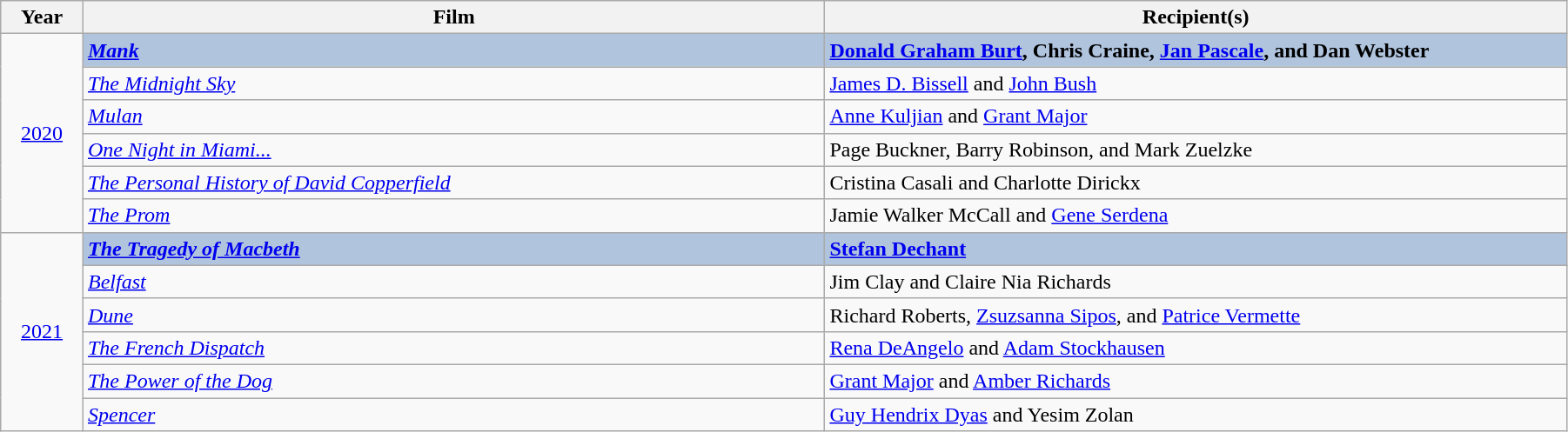<table class="wikitable" width="95%" cellpadding="5">
<tr>
<th width="5%">Year</th>
<th width="45%">Film</th>
<th width="45%">Recipient(s)</th>
</tr>
<tr>
<td rowspan="6" style="text-align:center;"><a href='#'>2020</a> <br></td>
<td style="background:#B0C4DE;"><strong><em><a href='#'>Mank</a></em></strong></td>
<td style="background:#B0C4DE;"><strong><a href='#'>Donald Graham Burt</a>, Chris Craine, <a href='#'>Jan Pascale</a>, and Dan Webster</strong></td>
</tr>
<tr>
<td><em><a href='#'>The Midnight Sky</a></em></td>
<td><a href='#'>James D. Bissell</a> and <a href='#'>John Bush</a></td>
</tr>
<tr>
<td><em><a href='#'>Mulan</a></em></td>
<td><a href='#'>Anne Kuljian</a> and <a href='#'>Grant Major</a></td>
</tr>
<tr>
<td><em><a href='#'>One Night in Miami...</a></em></td>
<td>Page Buckner, Barry Robinson, and Mark Zuelzke</td>
</tr>
<tr>
<td><em><a href='#'>The Personal History of David Copperfield</a></em></td>
<td>Cristina Casali and Charlotte Dirickx</td>
</tr>
<tr>
<td><em><a href='#'>The Prom</a></em></td>
<td>Jamie Walker McCall and <a href='#'>Gene Serdena</a></td>
</tr>
<tr>
<td rowspan="6" style="text-align:center;"><a href='#'>2021</a> <br></td>
<td style="background:#B0C4DE;"><strong><em><a href='#'>The Tragedy of Macbeth</a></em></strong></td>
<td style="background:#B0C4DE;"><strong><a href='#'>Stefan Dechant</a></strong></td>
</tr>
<tr>
<td><em><a href='#'>Belfast</a></em></td>
<td>Jim Clay and Claire Nia Richards</td>
</tr>
<tr>
<td><em><a href='#'>Dune</a></em></td>
<td>Richard Roberts, <a href='#'>Zsuzsanna Sipos</a>, and <a href='#'>Patrice Vermette</a></td>
</tr>
<tr>
<td><em><a href='#'>The French Dispatch</a></em></td>
<td><a href='#'>Rena DeAngelo</a> and <a href='#'>Adam Stockhausen</a></td>
</tr>
<tr>
<td><em><a href='#'>The Power of the Dog</a></em></td>
<td><a href='#'>Grant Major</a> and <a href='#'>Amber Richards</a></td>
</tr>
<tr>
<td><em><a href='#'>Spencer</a></em></td>
<td><a href='#'>Guy Hendrix Dyas</a> and Yesim Zolan</td>
</tr>
</table>
